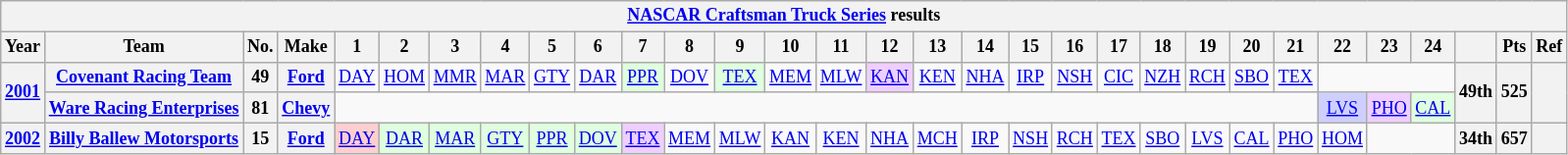<table class="wikitable" style="text-align:center; font-size:75%">
<tr>
<th colspan=31><a href='#'>NASCAR Craftsman Truck Series</a> results</th>
</tr>
<tr>
<th>Year</th>
<th>Team</th>
<th>No.</th>
<th>Make</th>
<th>1</th>
<th>2</th>
<th>3</th>
<th>4</th>
<th>5</th>
<th>6</th>
<th>7</th>
<th>8</th>
<th>9</th>
<th>10</th>
<th>11</th>
<th>12</th>
<th>13</th>
<th>14</th>
<th>15</th>
<th>16</th>
<th>17</th>
<th>18</th>
<th>19</th>
<th>20</th>
<th>21</th>
<th>22</th>
<th>23</th>
<th>24</th>
<th></th>
<th>Pts</th>
<th>Ref</th>
</tr>
<tr>
<th rowspan=2><a href='#'>2001</a></th>
<th><a href='#'>Covenant Racing Team</a></th>
<th>49</th>
<th><a href='#'>Ford</a></th>
<td><a href='#'>DAY</a></td>
<td><a href='#'>HOM</a></td>
<td><a href='#'>MMR</a></td>
<td><a href='#'>MAR</a></td>
<td><a href='#'>GTY</a></td>
<td><a href='#'>DAR</a></td>
<td style="background:#DFFFDF;"><a href='#'>PPR</a><br></td>
<td><a href='#'>DOV</a></td>
<td style="background:#DFFFDF;"><a href='#'>TEX</a><br></td>
<td><a href='#'>MEM</a></td>
<td><a href='#'>MLW</a></td>
<td style="background:#EFCFFF;"><a href='#'>KAN</a><br></td>
<td><a href='#'>KEN</a></td>
<td><a href='#'>NHA</a></td>
<td><a href='#'>IRP</a></td>
<td><a href='#'>NSH</a></td>
<td><a href='#'>CIC</a></td>
<td><a href='#'>NZH</a></td>
<td><a href='#'>RCH</a></td>
<td><a href='#'>SBO</a></td>
<td><a href='#'>TEX</a></td>
<td colspan=3></td>
<th rowspan=2>49th</th>
<th rowspan=2>525</th>
<th rowspan=2></th>
</tr>
<tr>
<th><a href='#'>Ware Racing Enterprises</a></th>
<th>81</th>
<th><a href='#'>Chevy</a></th>
<td colspan=21></td>
<td style="background:#CFCFFF;"><a href='#'>LVS</a><br></td>
<td style="background:#EFCFFF;"><a href='#'>PHO</a><br></td>
<td style="background:#DFFFDF;"><a href='#'>CAL</a><br></td>
</tr>
<tr>
<th><a href='#'>2002</a></th>
<th><a href='#'>Billy Ballew Motorsports</a></th>
<th>15</th>
<th><a href='#'>Ford</a></th>
<td style="background:#FFCFCF;"><a href='#'>DAY</a><br></td>
<td style="background:#DFFFDF;"><a href='#'>DAR</a><br></td>
<td style="background:#DFFFDF;"><a href='#'>MAR</a><br></td>
<td style="background:#DFFFDF;"><a href='#'>GTY</a><br></td>
<td style="background:#DFFFDF;"><a href='#'>PPR</a><br></td>
<td style="background:#DFFFDF;"><a href='#'>DOV</a><br></td>
<td style="background:#EFCFFF;"><a href='#'>TEX</a><br></td>
<td><a href='#'>MEM</a></td>
<td><a href='#'>MLW</a></td>
<td><a href='#'>KAN</a></td>
<td><a href='#'>KEN</a></td>
<td><a href='#'>NHA</a></td>
<td><a href='#'>MCH</a></td>
<td><a href='#'>IRP</a></td>
<td><a href='#'>NSH</a></td>
<td><a href='#'>RCH</a></td>
<td><a href='#'>TEX</a></td>
<td><a href='#'>SBO</a></td>
<td><a href='#'>LVS</a></td>
<td><a href='#'>CAL</a></td>
<td><a href='#'>PHO</a></td>
<td><a href='#'>HOM</a></td>
<td colspan=2></td>
<th>34th</th>
<th>657</th>
<th></th>
</tr>
</table>
